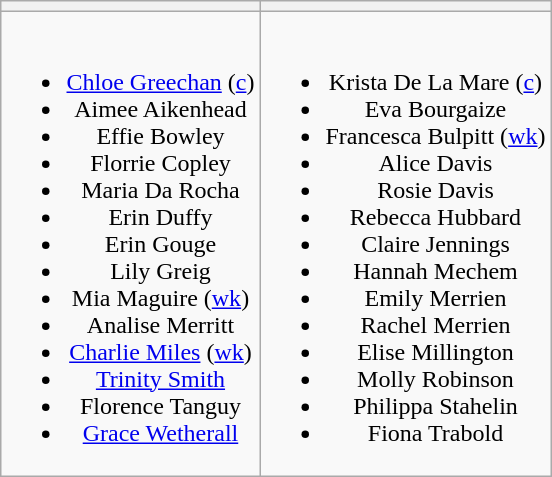<table class="wikitable" style="text-align:center; margin:0 auto">
<tr>
<th></th>
<th></th>
</tr>
<tr style="vertical-align:top">
<td><br><ul><li><a href='#'>Chloe Greechan</a> (<a href='#'>c</a>)</li><li>Aimee Aikenhead</li><li>Effie Bowley</li><li>Florrie Copley</li><li>Maria Da Rocha</li><li>Erin Duffy</li><li>Erin Gouge</li><li>Lily Greig</li><li>Mia Maguire (<a href='#'>wk</a>)</li><li>Analise Merritt</li><li><a href='#'>Charlie Miles</a> (<a href='#'>wk</a>)</li><li><a href='#'>Trinity Smith</a></li><li>Florence Tanguy</li><li><a href='#'>Grace Wetherall</a></li></ul></td>
<td><br><ul><li>Krista De La Mare (<a href='#'>c</a>)</li><li>Eva Bourgaize</li><li>Francesca Bulpitt (<a href='#'>wk</a>)</li><li>Alice Davis</li><li>Rosie Davis</li><li>Rebecca Hubbard</li><li>Claire Jennings</li><li>Hannah Mechem</li><li>Emily Merrien</li><li>Rachel Merrien</li><li>Elise Millington</li><li>Molly Robinson</li><li>Philippa Stahelin</li><li>Fiona Trabold</li></ul></td>
</tr>
</table>
